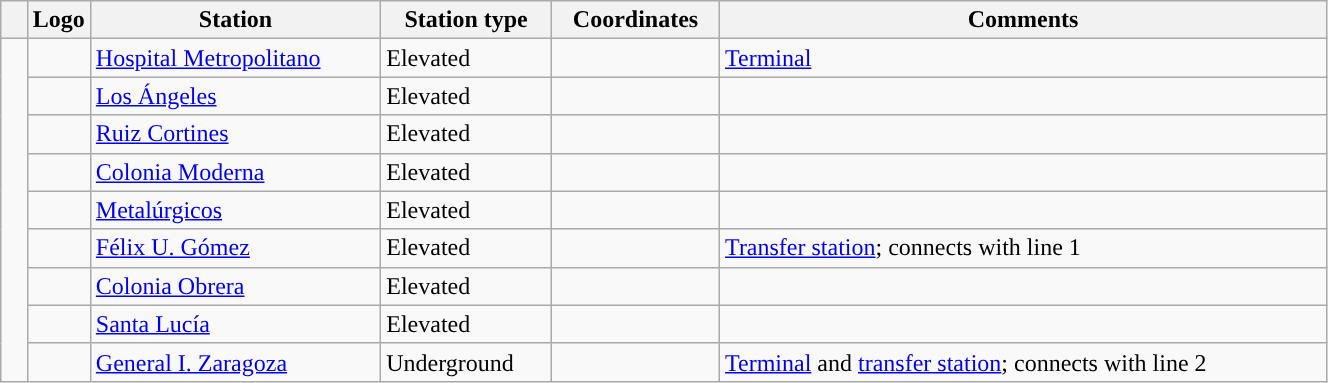<table style="width:70%;" class="wikitable">
<tr>
<th></th>
<th>Logo</th>
<th>Station</th>
<th>Station type</th>
<th>Coordinates</th>
<th>Comments</th>
</tr>
<tr>
<td rowspan="13" style="width:2%; background:#"> </td>
<td style="width:2%;"></td>
<td><a href='#'>Hospital Metropolitano</a></td>
<td>Elevated</td>
<td></td>
<td><a href='#'>Terminal</a></td>
</tr>
<tr>
<td></td>
<td><a href='#'>Los Ángeles</a></td>
<td>Elevated</td>
<td></td>
<td></td>
</tr>
<tr>
<td></td>
<td><a href='#'>Ruiz Cortines</a></td>
<td>Elevated</td>
<td></td>
<td></td>
</tr>
<tr>
<td></td>
<td><a href='#'>Colonia Moderna</a></td>
<td>Elevated</td>
<td></td>
<td></td>
</tr>
<tr>
<td></td>
<td><a href='#'>Metalúrgicos</a></td>
<td>Elevated</td>
<td></td>
<td></td>
</tr>
<tr>
<td></td>
<td><a href='#'>Félix U. Gómez</a></td>
<td>Elevated</td>
<td></td>
<td><a href='#'>Transfer station</a>; connects with line 1</td>
</tr>
<tr>
<td></td>
<td><a href='#'>Colonia Obrera</a></td>
<td>Elevated</td>
<td></td>
<td></td>
</tr>
<tr>
<td></td>
<td><a href='#'>Santa Lucía</a></td>
<td>Elevated</td>
<td></td>
<td></td>
</tr>
<tr>
<td></td>
<td><a href='#'>General I. Zaragoza</a></td>
<td>Underground</td>
<td></td>
<td><a href='#'>Terminal</a> and <a href='#'>transfer station</a>; connects with line 2</td>
</tr>
</table>
